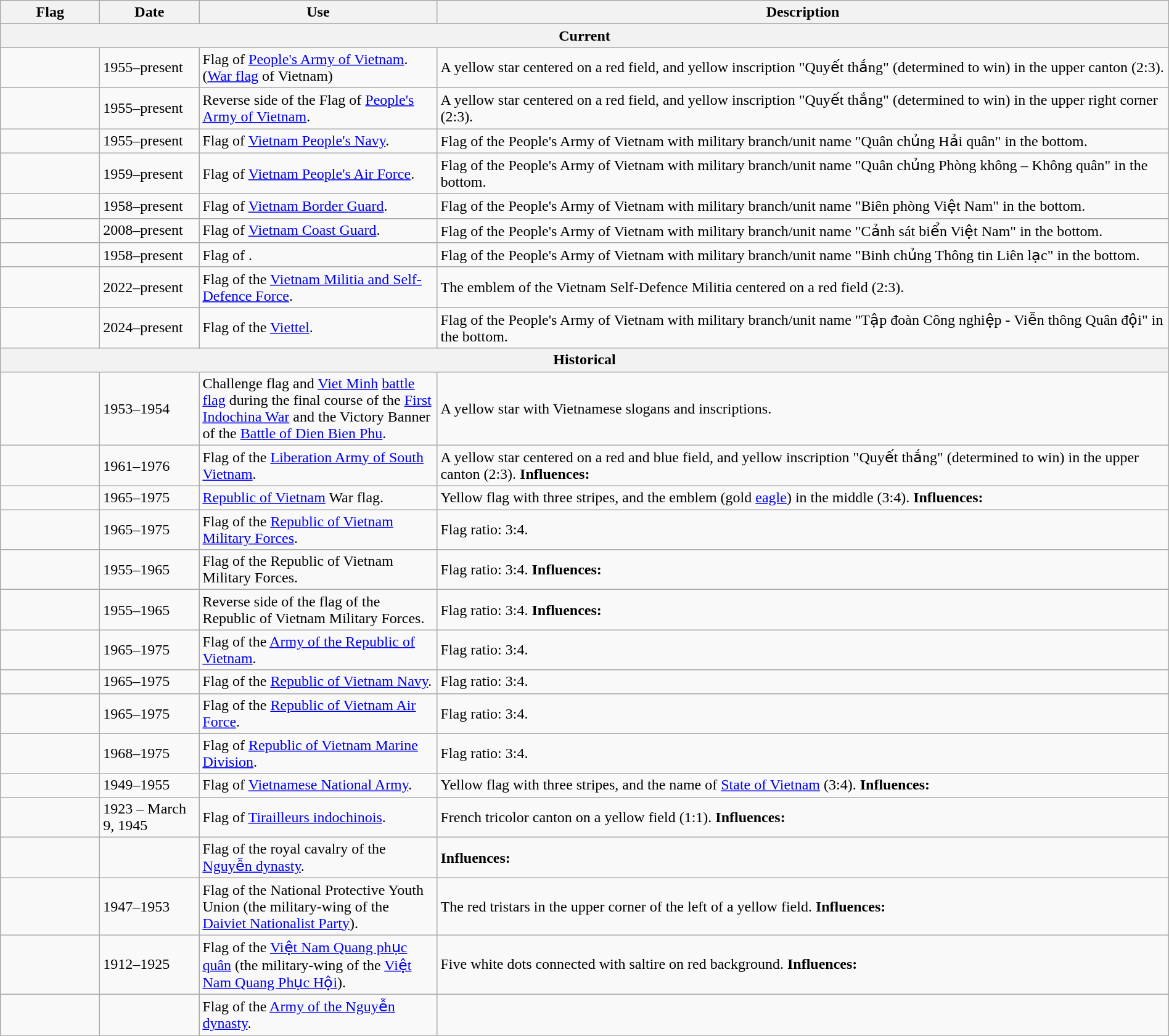<table class="wikitable" style="width:100%">
<tr>
<th width="100px">Flag</th>
<th width="100px">Date</th>
<th width="250px">Use</th>
<th style="min-width:250px">Description</th>
</tr>
<tr>
<th colspan="4">Current</th>
</tr>
<tr>
<td></td>
<td>1955–present</td>
<td>Flag of <a href='#'>People's Army of Vietnam</a>.<br>(<a href='#'>War flag</a> of Vietnam)</td>
<td>A yellow star centered on a red field, and yellow inscription "Quyết thắng" (determined to win) in the upper canton (2:3).</td>
</tr>
<tr>
<td></td>
<td>1955–present</td>
<td>Reverse side of the Flag of <a href='#'>People's Army of Vietnam</a>.</td>
<td>A yellow star centered on a red field, and yellow inscription "Quyết thắng" (determined to win) in the upper right corner (2:3).</td>
</tr>
<tr>
<td></td>
<td>1955–present</td>
<td>Flag of <a href='#'>Vietnam People's Navy</a>.</td>
<td>Flag of the People's Army of Vietnam with military branch/unit name "Quân chủng Hải quân" in the bottom.</td>
</tr>
<tr>
<td></td>
<td>1959–present</td>
<td>Flag of <a href='#'>Vietnam People's Air Force</a>.</td>
<td>Flag of the People's Army of Vietnam with military branch/unit name "Quân chủng Phòng không – Không quân" in the bottom.</td>
</tr>
<tr>
<td></td>
<td>1958–present</td>
<td>Flag of <a href='#'>Vietnam Border Guard</a>.</td>
<td>Flag of the People's Army of Vietnam with military branch/unit name "Biên phòng Việt Nam" in the bottom.</td>
</tr>
<tr>
<td></td>
<td>2008–present</td>
<td>Flag of <a href='#'>Vietnam Coast Guard</a>.</td>
<td>Flag of the People's Army of Vietnam with military branch/unit name "Cảnh sát biển Việt Nam" in the bottom.</td>
</tr>
<tr>
<td></td>
<td>1958–present</td>
<td>Flag of .</td>
<td>Flag of the People's Army of Vietnam with military branch/unit name "Binh chủng Thông tin Liên lạc" in the bottom.</td>
</tr>
<tr>
<td></td>
<td>2022–present</td>
<td>Flag of the <a href='#'>Vietnam Militia and Self-Defence Force</a>.</td>
<td>The emblem of the Vietnam Self-Defence Militia centered on a red field (2:3).</td>
</tr>
<tr>
<td></td>
<td>2024–present</td>
<td>Flag of the <a href='#'>Viettel</a>.</td>
<td>Flag of the People's Army of Vietnam with military branch/unit name "Tập đoàn Công nghiệp - Viễn thông Quân đội" in the bottom.</td>
</tr>
<tr>
<th colspan="4">Historical</th>
</tr>
<tr>
<td></td>
<td>1953–1954</td>
<td>Challenge flag and <a href='#'>Viet Minh</a> <a href='#'>battle flag</a> during the final course of the <a href='#'>First Indochina War</a> and the Victory Banner of the <a href='#'>Battle of Dien Bien Phu</a>.</td>
<td>A yellow star with Vietnamese slogans and inscriptions.</td>
</tr>
<tr>
<td></td>
<td>1961–1976</td>
<td>Flag of the <a href='#'>Liberation Army of South Vietnam</a>.</td>
<td>A yellow star centered on a red and blue field, and yellow inscription "Quyết thắng" (determined to win) in the upper canton (2:3). <strong>Influences:</strong>  </td>
</tr>
<tr>
<td></td>
<td>1965–1975</td>
<td><a href='#'>Republic of Vietnam</a> War flag.</td>
<td>Yellow flag with three stripes, and the emblem (gold <a href='#'>eagle</a>) in the middle (3:4). <strong>Influences:</strong> </td>
</tr>
<tr>
<td></td>
<td>1965–1975</td>
<td>Flag of the <a href='#'>Republic of Vietnam Military Forces</a>.</td>
<td>Flag ratio: 3:4.</td>
</tr>
<tr>
<td></td>
<td>1955–1965</td>
<td>Flag of the Republic of Vietnam Military Forces.</td>
<td>Flag ratio: 3:4. <strong>Influences:</strong>  </td>
</tr>
<tr>
<td></td>
<td>1955–1965</td>
<td>Reverse side of the flag of the Republic of Vietnam Military Forces.</td>
<td>Flag ratio: 3:4. <strong>Influences:</strong>  </td>
</tr>
<tr>
<td></td>
<td>1965–1975</td>
<td>Flag of the <a href='#'>Army of the Republic of Vietnam</a>.</td>
<td>Flag ratio: 3:4.</td>
</tr>
<tr>
<td></td>
<td>1965–1975</td>
<td>Flag of the <a href='#'>Republic of Vietnam Navy</a>.</td>
<td>Flag ratio: 3:4.</td>
</tr>
<tr>
<td></td>
<td>1965–1975</td>
<td>Flag of the <a href='#'>Republic of Vietnam Air Force</a>.</td>
<td>Flag ratio: 3:4.</td>
</tr>
<tr>
<td></td>
<td>1968–1975</td>
<td>Flag of <a href='#'>Republic of Vietnam Marine Division</a>.</td>
<td>Flag ratio: 3:4.</td>
</tr>
<tr>
<td></td>
<td>1949–1955</td>
<td>Flag of <a href='#'>Vietnamese National Army</a>.</td>
<td>Yellow flag with three stripes, and the name of <a href='#'>State of Vietnam</a> (3:4). <strong>Influences:</strong> </td>
</tr>
<tr>
<td></td>
<td>1923 – March 9, 1945</td>
<td>Flag of <a href='#'>Tirailleurs indochinois</a>.</td>
<td>French tricolor canton on a yellow field (1:1). <strong>Influences:</strong>  </td>
</tr>
<tr>
<td></td>
<td></td>
<td>Flag of the royal cavalry of the <a href='#'>Nguyễn dynasty</a>.</td>
<td><strong>Influences:</strong> </td>
</tr>
<tr>
<td></td>
<td>1947–1953</td>
<td>Flag of the National Protective Youth Union (the military-wing of the <a href='#'>Daiviet Nationalist Party</a>).</td>
<td>The red tristars in the upper corner of the left of a yellow field. <strong>Influences:</strong> </td>
</tr>
<tr>
<td></td>
<td>1912–1925</td>
<td>Flag of the <a href='#'>Việt Nam Quang phục quân</a> (the military-wing of the <a href='#'>Việt Nam Quang Phục Hội</a>).</td>
<td>Five white dots connected with saltire on red background. <strong>Influences:</strong> </td>
</tr>
<tr>
<td></td>
<td></td>
<td>Flag of the <a href='#'>Army of the Nguyễn dynasty</a>.</td>
<td></td>
</tr>
</table>
